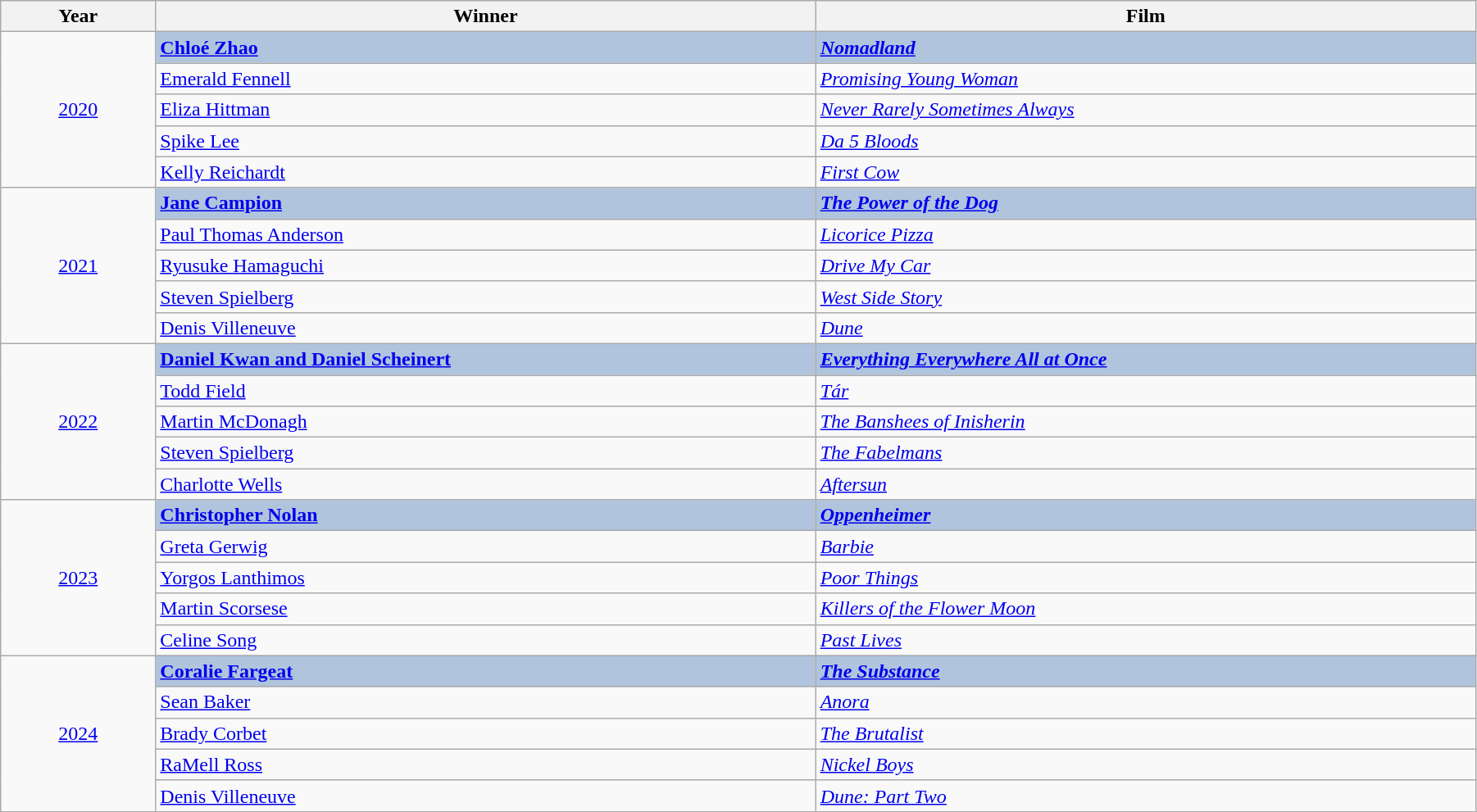<table class="wikitable" width="95%" cellpadding="5">
<tr>
<th width="100"><strong>Year</strong></th>
<th width="450"><strong>Winner</strong></th>
<th width="450"><strong>Film</strong></th>
</tr>
<tr>
<td rowspan="5" style="text-align:center;"><a href='#'>2020</a></td>
<td style="background:#B0C4DE;"><strong><a href='#'>Chloé Zhao</a></strong></td>
<td style="background:#B0C4DE;"><strong><em><a href='#'>Nomadland</a></em></strong></td>
</tr>
<tr>
<td><a href='#'>Emerald Fennell</a></td>
<td><em><a href='#'>Promising Young Woman</a></em></td>
</tr>
<tr>
<td><a href='#'>Eliza Hittman</a></td>
<td><em><a href='#'>Never Rarely Sometimes Always</a></em></td>
</tr>
<tr>
<td><a href='#'>Spike Lee</a></td>
<td><em><a href='#'>Da 5 Bloods</a></em></td>
</tr>
<tr>
<td><a href='#'>Kelly Reichardt</a></td>
<td><em><a href='#'>First Cow</a></em></td>
</tr>
<tr>
<td rowspan="5" style="text-align:center;"><a href='#'>2021</a></td>
<td style="background:#B0C4DE;"><strong><a href='#'>Jane Campion</a></strong></td>
<td style="background:#B0C4DE;"><strong><em><a href='#'>The Power of the Dog</a></em></strong></td>
</tr>
<tr>
<td><a href='#'>Paul Thomas Anderson</a></td>
<td><em><a href='#'>Licorice Pizza</a></em></td>
</tr>
<tr>
<td><a href='#'>Ryusuke Hamaguchi</a></td>
<td><em><a href='#'>Drive My Car</a></em></td>
</tr>
<tr>
<td><a href='#'>Steven Spielberg</a></td>
<td><em><a href='#'>West Side Story</a></em></td>
</tr>
<tr>
<td><a href='#'>Denis Villeneuve</a></td>
<td><em><a href='#'>Dune</a></em></td>
</tr>
<tr>
<td rowspan="5" style="text-align:center;"><a href='#'>2022</a></td>
<td style="background:#B0C4DE;"><strong><a href='#'>Daniel Kwan and Daniel Scheinert</a></strong></td>
<td style="background:#B0C4DE;"><strong><em><a href='#'>Everything Everywhere All at Once</a></em></strong></td>
</tr>
<tr>
<td><a href='#'>Todd Field</a></td>
<td><em><a href='#'>Tár</a></em></td>
</tr>
<tr>
<td><a href='#'>Martin McDonagh</a></td>
<td><em><a href='#'>The Banshees of Inisherin</a></em></td>
</tr>
<tr>
<td><a href='#'>Steven Spielberg</a></td>
<td><em><a href='#'>The Fabelmans</a></em></td>
</tr>
<tr>
<td><a href='#'>Charlotte Wells</a></td>
<td><em><a href='#'>Aftersun</a></em></td>
</tr>
<tr>
<td rowspan="5" style="text-align:center;"><a href='#'>2023</a></td>
<td style="background:#B0C4DE;"><strong><a href='#'>Christopher Nolan</a></strong></td>
<td style="background:#B0C4DE;"><strong><em><a href='#'>Oppenheimer</a></em></strong></td>
</tr>
<tr>
<td><a href='#'>Greta Gerwig</a></td>
<td><em><a href='#'>Barbie</a></em></td>
</tr>
<tr>
<td><a href='#'>Yorgos Lanthimos</a></td>
<td><em><a href='#'>Poor Things</a></em></td>
</tr>
<tr>
<td><a href='#'>Martin Scorsese</a></td>
<td><em><a href='#'>Killers of the Flower Moon</a></em></td>
</tr>
<tr>
<td><a href='#'>Celine Song</a></td>
<td><em><a href='#'>Past Lives</a></em></td>
</tr>
<tr>
<td rowspan="5" style="text-align:center;"><a href='#'>2024</a></td>
<td style="background:#B0C4DE;"><strong><a href='#'>Coralie Fargeat</a></strong></td>
<td style="background:#B0C4DE;"><strong><em><a href='#'>The Substance</a></em></strong></td>
</tr>
<tr>
<td><a href='#'>Sean Baker</a></td>
<td><em><a href='#'>Anora</a></em></td>
</tr>
<tr>
<td><a href='#'>Brady Corbet</a></td>
<td><em><a href='#'>The Brutalist</a></em></td>
</tr>
<tr>
<td><a href='#'>RaMell Ross</a></td>
<td><em><a href='#'>Nickel Boys</a></em></td>
</tr>
<tr>
<td><a href='#'>Denis Villeneuve</a></td>
<td><em><a href='#'>Dune: Part Two</a></em></td>
</tr>
<tr>
</tr>
</table>
